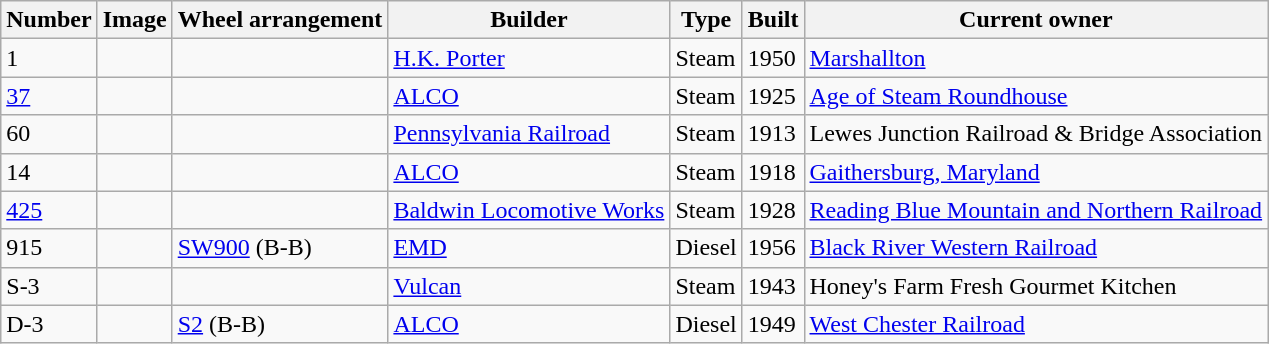<table class="wikitable">
<tr>
<th>Number</th>
<th>Image</th>
<th>Wheel arrangement</th>
<th>Builder</th>
<th>Type</th>
<th>Built</th>
<th>Current owner</th>
</tr>
<tr>
<td>1</td>
<td></td>
<td></td>
<td><a href='#'>H.K. Porter</a></td>
<td>Steam</td>
<td>1950</td>
<td><a href='#'>Marshallton</a></td>
</tr>
<tr>
<td><a href='#'>37</a></td>
<td></td>
<td></td>
<td><a href='#'>ALCO</a></td>
<td>Steam</td>
<td>1925</td>
<td><a href='#'>Age of Steam Roundhouse</a></td>
</tr>
<tr>
<td>60</td>
<td></td>
<td></td>
<td><a href='#'>Pennsylvania Railroad</a></td>
<td>Steam</td>
<td>1913</td>
<td>Lewes Junction Railroad & Bridge Association</td>
</tr>
<tr>
<td>14</td>
<td></td>
<td></td>
<td><a href='#'>ALCO</a></td>
<td>Steam</td>
<td>1918</td>
<td><a href='#'>Gaithersburg, Maryland</a></td>
</tr>
<tr>
<td><a href='#'>425</a></td>
<td></td>
<td></td>
<td><a href='#'>Baldwin Locomotive Works</a></td>
<td>Steam</td>
<td>1928</td>
<td><a href='#'>Reading Blue Mountain and Northern Railroad</a></td>
</tr>
<tr>
<td>915</td>
<td></td>
<td><a href='#'>SW900</a> (B-B)</td>
<td><a href='#'>EMD</a></td>
<td>Diesel</td>
<td>1956</td>
<td><a href='#'>Black River Western Railroad</a></td>
</tr>
<tr>
<td>S-3</td>
<td></td>
<td></td>
<td><a href='#'>Vulcan</a></td>
<td>Steam</td>
<td>1943</td>
<td>Honey's Farm Fresh Gourmet Kitchen</td>
</tr>
<tr>
<td>D-3</td>
<td></td>
<td><a href='#'>S2</a> (B-B)</td>
<td><a href='#'>ALCO</a></td>
<td>Diesel</td>
<td>1949</td>
<td><a href='#'>West Chester Railroad</a></td>
</tr>
</table>
